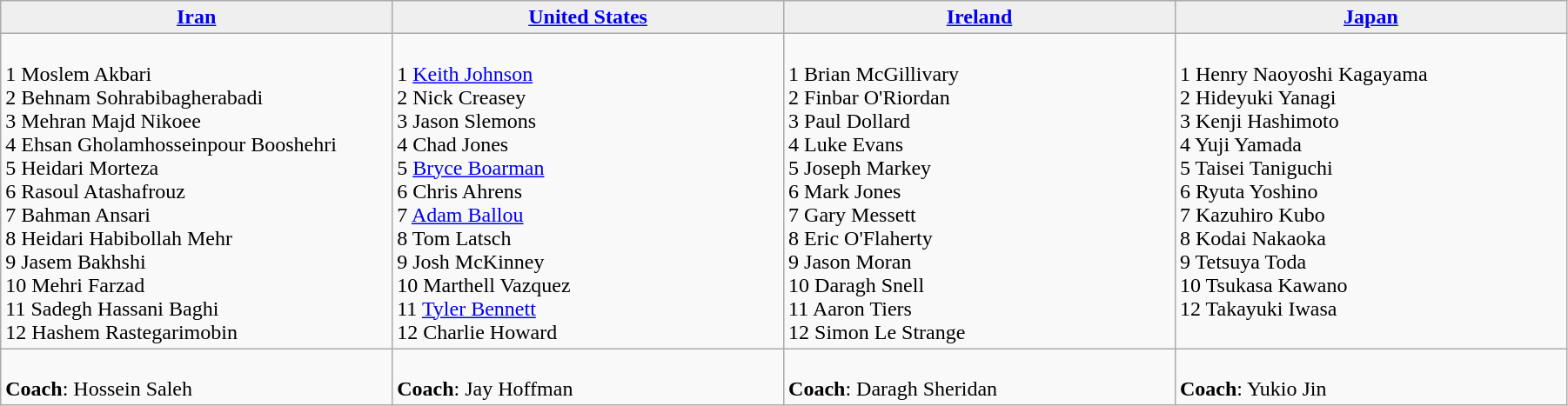<table class="wikitable mw-collapsible mw-collapsed" cellpadding=5 cellspacing=0 style="width:95%">
<tr align=center>
<td bgcolor="#efefef" width="200"><strong> <a href='#'>Iran</a></strong></td>
<td bgcolor="#efefef" width="200"><strong> <a href='#'>United States</a></strong></td>
<td bgcolor="#efefef" width="200"><strong> <a href='#'>Ireland</a></strong></td>
<td bgcolor="#efefef" width="200"><strong> <a href='#'>Japan</a></strong></td>
</tr>
<tr valign=top>
<td><br>1 Moslem Akbari<br>
2 Behnam Sohrabibagherabadi<br>
3 Mehran Majd Nikoee<br>
4 Ehsan Gholamhosseinpour Booshehri<br>
5 Heidari Morteza<br>
6 Rasoul Atashafrouz<br>
7 Bahman Ansari<br>
8 Heidari Habibollah Mehr<br>
9 Jasem Bakhshi<br>
10 Mehri Farzad<br>
11 Sadegh Hassani Baghi<br>
12 Hashem Rastegarimobin</td>
<td><br>1 <a href='#'>Keith Johnson</a><br>
2 Nick Creasey<br>
3 Jason Slemons<br>
4 Chad Jones<br>
5 <a href='#'>Bryce Boarman</a><br>
6 Chris Ahrens<br>
7 <a href='#'>Adam Ballou</a><br>
8 Tom Latsch<br>
9 Josh McKinney<br>
10 Marthell Vazquez<br>
11 <a href='#'>Tyler Bennett</a><br>
12 Charlie Howard</td>
<td><br>1 Brian McGillivary<br>
2 Finbar O'Riordan<br>
3 Paul Dollard<br>
4 Luke Evans<br>
5 Joseph Markey<br>
6 Mark Jones<br>
7 Gary Messett<br>
8 Eric O'Flaherty<br>
9 Jason Moran<br>
10 Daragh Snell<br>
11 Aaron Tiers<br>
12 Simon Le Strange</td>
<td><br>1 Henry Naoyoshi Kagayama<br>
2 Hideyuki Yanagi<br>
3 Kenji Hashimoto<br>
4 Yuji Yamada<br>
5 Taisei Taniguchi<br>
6 Ryuta Yoshino<br>
7 Kazuhiro Kubo<br>
8 Kodai Nakaoka<br>
9 Tetsuya Toda<br>
10 Tsukasa Kawano<br>
12 Takayuki Iwasa</td>
</tr>
<tr valign=top>
<td><br><strong>Coach</strong>: Hossein Saleh</td>
<td><br><strong>Coach</strong>: Jay Hoffman</td>
<td><br><strong>Coach</strong>: Daragh Sheridan</td>
<td><br><strong>Coach</strong>: Yukio Jin</td>
</tr>
</table>
